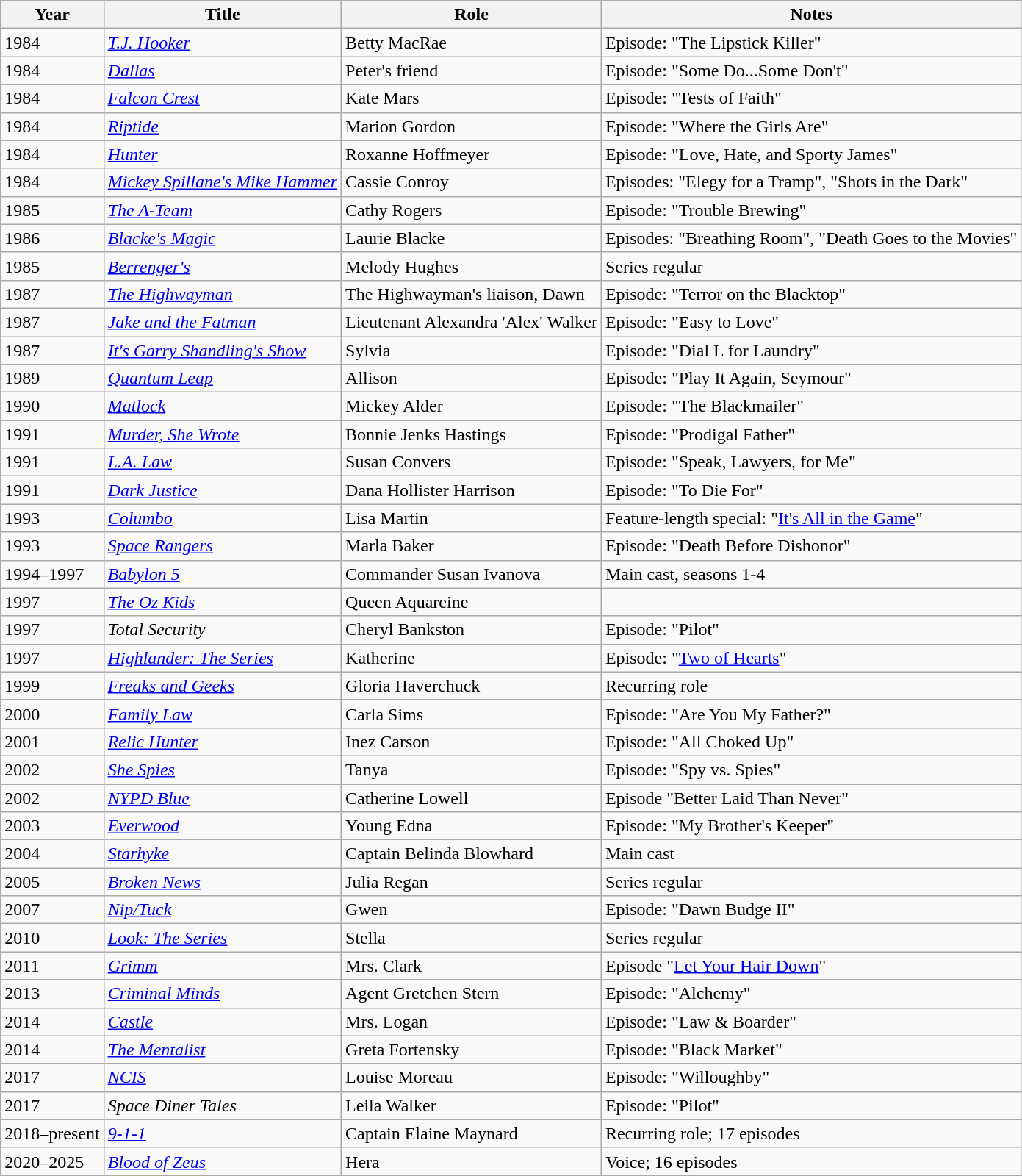<table class="wikitable sortable">
<tr>
<th>Year</th>
<th>Title</th>
<th>Role</th>
<th class="unsortable">Notes</th>
</tr>
<tr>
<td>1984</td>
<td><em><a href='#'>T.J. Hooker</a></em></td>
<td>Betty MacRae</td>
<td>Episode: "The Lipstick Killer"</td>
</tr>
<tr>
<td>1984</td>
<td><em><a href='#'>Dallas</a></em></td>
<td>Peter's friend</td>
<td>Episode: "Some Do...Some Don't"</td>
</tr>
<tr>
<td>1984</td>
<td><em><a href='#'>Falcon Crest</a></em></td>
<td>Kate Mars</td>
<td>Episode: "Tests of Faith"</td>
</tr>
<tr>
<td>1984</td>
<td><em><a href='#'>Riptide</a></em></td>
<td>Marion Gordon</td>
<td>Episode: "Where the Girls Are"</td>
</tr>
<tr>
<td>1984</td>
<td><em><a href='#'>Hunter</a></em></td>
<td>Roxanne Hoffmeyer</td>
<td>Episode: "Love, Hate, and Sporty James"</td>
</tr>
<tr>
<td>1984</td>
<td><em><a href='#'>Mickey Spillane's Mike Hammer</a></em></td>
<td>Cassie Conroy</td>
<td>Episodes: "Elegy for a Tramp", "Shots in the Dark"</td>
</tr>
<tr>
<td>1985</td>
<td data-sort-value="A-Team, The"><em><a href='#'>The A-Team</a></em></td>
<td>Cathy Rogers</td>
<td>Episode: "Trouble Brewing"</td>
</tr>
<tr>
<td>1986</td>
<td><em><a href='#'>Blacke's Magic</a></em></td>
<td>Laurie Blacke</td>
<td>Episodes: "Breathing Room", "Death Goes to the Movies"</td>
</tr>
<tr>
<td>1985</td>
<td><em><a href='#'>Berrenger's</a></em></td>
<td>Melody Hughes</td>
<td>Series regular</td>
</tr>
<tr>
<td>1987</td>
<td data-sort-value="Highwayman, The"><em><a href='#'>The Highwayman</a></em></td>
<td>The Highwayman's liaison, Dawn</td>
<td>Episode: "Terror on the Blacktop"</td>
</tr>
<tr>
<td>1987</td>
<td><em><a href='#'>Jake and the Fatman</a></em></td>
<td>Lieutenant Alexandra 'Alex' Walker</td>
<td>Episode: "Easy to Love"</td>
</tr>
<tr>
<td>1987</td>
<td><em><a href='#'>It's Garry Shandling's Show</a></em></td>
<td>Sylvia</td>
<td>Episode: "Dial L for Laundry"</td>
</tr>
<tr>
<td>1989</td>
<td><em><a href='#'>Quantum Leap</a></em></td>
<td>Allison</td>
<td>Episode: "Play It Again, Seymour"</td>
</tr>
<tr>
<td>1990</td>
<td><em><a href='#'>Matlock</a></em></td>
<td>Mickey Alder</td>
<td>Episode: "The Blackmailer"</td>
</tr>
<tr>
<td>1991</td>
<td><em><a href='#'>Murder, She Wrote</a></em></td>
<td>Bonnie Jenks Hastings</td>
<td>Episode: "Prodigal Father"</td>
</tr>
<tr>
<td>1991</td>
<td><em><a href='#'>L.A. Law</a></em></td>
<td>Susan Convers</td>
<td>Episode: "Speak, Lawyers, for Me"</td>
</tr>
<tr>
<td>1991</td>
<td><em><a href='#'>Dark Justice</a></em></td>
<td>Dana Hollister Harrison</td>
<td>Episode: "To Die For"</td>
</tr>
<tr>
<td>1993</td>
<td><em><a href='#'>Columbo</a></em></td>
<td>Lisa Martin</td>
<td>Feature-length special: "<a href='#'>It's All in the Game</a>"</td>
</tr>
<tr>
<td>1993</td>
<td><em><a href='#'>Space Rangers</a></em></td>
<td>Marla Baker</td>
<td>Episode: "Death Before Dishonor"</td>
</tr>
<tr>
<td>1994–1997</td>
<td><em><a href='#'>Babylon 5</a></em></td>
<td>Commander Susan Ivanova</td>
<td>Main cast, seasons 1-4</td>
</tr>
<tr>
<td>1997</td>
<td data-sort-value="Oz Kids, The"><em><a href='#'>The Oz Kids</a></em></td>
<td>Queen Aquareine</td>
<td></td>
</tr>
<tr>
<td>1997</td>
<td><em>Total Security</em></td>
<td>Cheryl Bankston</td>
<td>Episode: "Pilot"</td>
</tr>
<tr>
<td>1997</td>
<td><em><a href='#'>Highlander: The Series</a></em></td>
<td>Katherine</td>
<td>Episode: "<a href='#'>Two of Hearts</a>"</td>
</tr>
<tr>
<td>1999</td>
<td><em><a href='#'>Freaks and Geeks</a></em></td>
<td>Gloria Haverchuck</td>
<td>Recurring role</td>
</tr>
<tr>
<td>2000</td>
<td><em><a href='#'>Family Law</a></em></td>
<td>Carla Sims</td>
<td>Episode: "Are You My Father?"</td>
</tr>
<tr>
<td>2001</td>
<td><em><a href='#'>Relic Hunter</a></em></td>
<td>Inez Carson</td>
<td>Episode: "All Choked Up"</td>
</tr>
<tr>
<td>2002</td>
<td><em><a href='#'>She Spies</a></em></td>
<td>Tanya</td>
<td>Episode: "Spy vs. Spies"</td>
</tr>
<tr>
<td>2002</td>
<td><em><a href='#'>NYPD Blue</a></em></td>
<td>Catherine Lowell</td>
<td>Episode "Better Laid Than Never"</td>
</tr>
<tr>
<td>2003</td>
<td><em><a href='#'>Everwood</a></em></td>
<td>Young Edna</td>
<td>Episode: "My Brother's Keeper"</td>
</tr>
<tr>
<td>2004</td>
<td><em><a href='#'>Starhyke</a></em></td>
<td>Captain Belinda Blowhard</td>
<td>Main cast</td>
</tr>
<tr>
<td>2005</td>
<td><em><a href='#'>Broken News</a></em></td>
<td>Julia Regan</td>
<td>Series regular</td>
</tr>
<tr>
<td>2007</td>
<td><em><a href='#'>Nip/Tuck</a></em></td>
<td>Gwen</td>
<td>Episode: "Dawn Budge II"</td>
</tr>
<tr>
<td>2010</td>
<td><em><a href='#'>Look: The Series</a></em></td>
<td>Stella</td>
<td>Series regular</td>
</tr>
<tr>
<td>2011</td>
<td><em><a href='#'>Grimm</a></em></td>
<td>Mrs. Clark</td>
<td>Episode "<a href='#'>Let Your Hair Down</a>"</td>
</tr>
<tr>
<td>2013</td>
<td><em><a href='#'>Criminal Minds</a></em></td>
<td>Agent Gretchen Stern</td>
<td>Episode: "Alchemy"</td>
</tr>
<tr>
<td>2014</td>
<td><em><a href='#'>Castle</a></em></td>
<td>Mrs. Logan</td>
<td>Episode: "Law & Boarder"</td>
</tr>
<tr>
<td>2014</td>
<td data-sort-value="Mentalist, The"><em><a href='#'>The Mentalist</a></em></td>
<td>Greta Fortensky</td>
<td>Episode: "Black Market"</td>
</tr>
<tr>
<td>2017</td>
<td><em><a href='#'>NCIS</a></em></td>
<td>Louise Moreau</td>
<td>Episode: "Willoughby"</td>
</tr>
<tr>
<td>2017</td>
<td><em>Space Diner Tales</em></td>
<td>Leila Walker</td>
<td>Episode: "Pilot"</td>
</tr>
<tr>
<td>2018–present</td>
<td><em><a href='#'>9-1-1</a></em></td>
<td>Captain Elaine Maynard</td>
<td>Recurring role; 17 episodes</td>
</tr>
<tr>
<td>2020–2025</td>
<td><em><a href='#'>Blood of Zeus</a></em></td>
<td>Hera</td>
<td>Voice; 16 episodes</td>
</tr>
</table>
